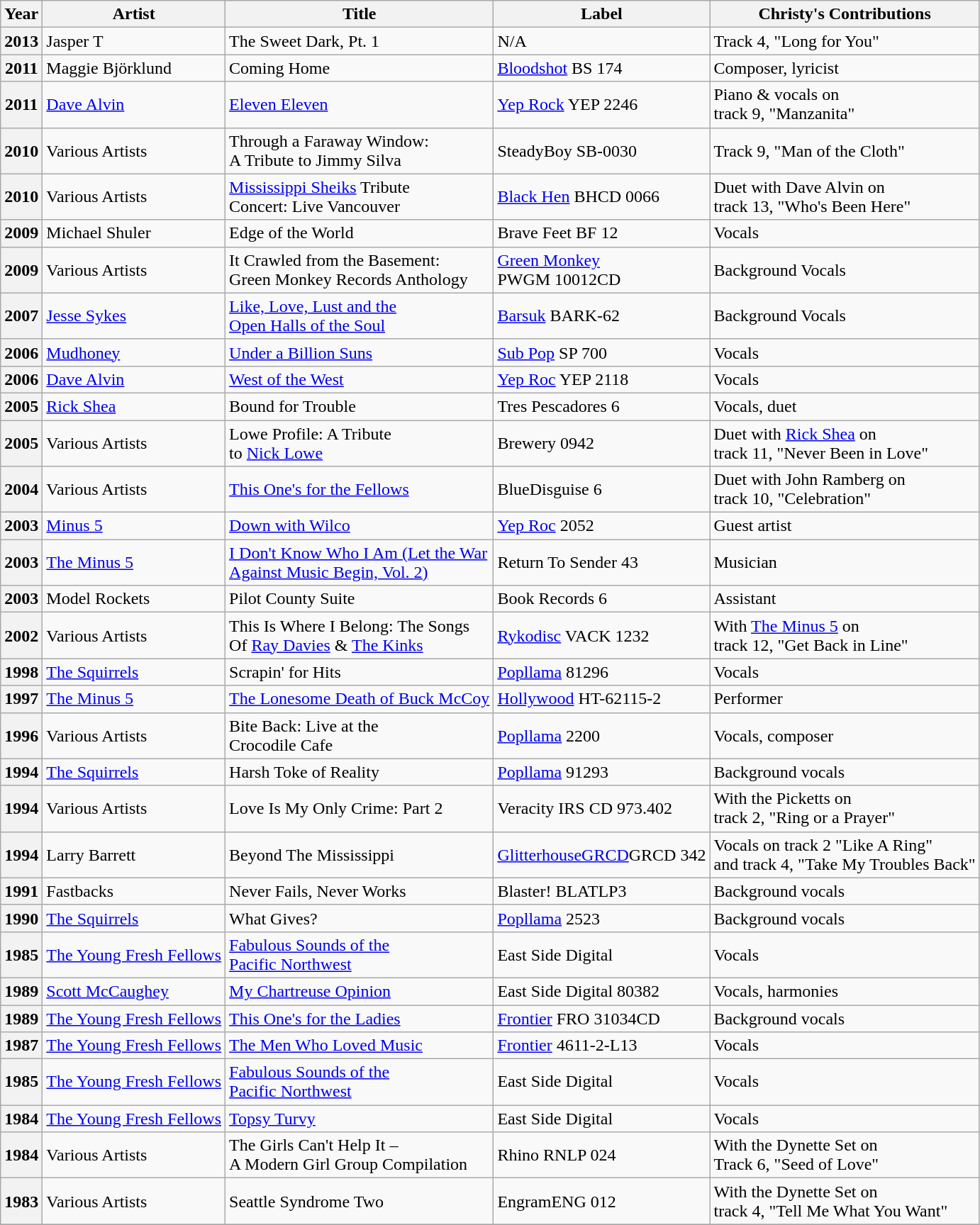<table class="wikitable sortable">
<tr>
<th scope="col">Year</th>
<th scope="col">Artist</th>
<th scope="col">Title</th>
<th scope="col">Label</th>
<th scope="col">Christy's Contributions</th>
</tr>
<tr>
<th scope="row">2013</th>
<td>Jasper T</td>
<td>The Sweet Dark, Pt. 1</td>
<td>N/A</td>
<td>Track 4, "Long for You"</td>
</tr>
<tr>
<th scope="row">2011</th>
<td>Maggie Björklund</td>
<td>Coming Home</td>
<td><a href='#'>Bloodshot</a> BS 174</td>
<td>Composer, lyricist</td>
</tr>
<tr>
<th scope="row">2011</th>
<td><a href='#'>Dave Alvin</a></td>
<td><a href='#'>Eleven Eleven</a></td>
<td><a href='#'>Yep Rock</a> YEP 2246</td>
<td>Piano & vocals on <br>track 9, "Manzanita"</td>
</tr>
<tr>
<th scope="row">2010</th>
<td>Various Artists</td>
<td>Through a Faraway Window: <br>A Tribute to Jimmy Silva</td>
<td>SteadyBoy SB-0030</td>
<td>Track 9, "Man of the Cloth"</td>
</tr>
<tr>
<th scope="row">2010</th>
<td>Various Artists</td>
<td><a href='#'>Mississippi Sheiks</a> Tribute <br>Concert: Live Vancouver</td>
<td><a href='#'>Black Hen</a> BHCD 0066</td>
<td>Duet with Dave Alvin on <br>track 13, "Who's Been Here"</td>
</tr>
<tr>
<th scope="row">2009</th>
<td>Michael Shuler</td>
<td>Edge of the World</td>
<td>Brave Feet BF 12</td>
<td>Vocals</td>
</tr>
<tr>
<th scope="row">2009</th>
<td>Various Artists</td>
<td>It Crawled from the Basement: <br>Green Monkey Records Anthology</td>
<td><a href='#'>Green Monkey</a> <br>PWGM 10012CD</td>
<td>Background Vocals</td>
</tr>
<tr>
<th scope="row">2007</th>
<td><a href='#'>Jesse Sykes</a></td>
<td><a href='#'>Like, Love, Lust and the <br>Open Halls of the Soul</a></td>
<td><a href='#'>Barsuk</a> BARK-62</td>
<td>Background Vocals</td>
</tr>
<tr>
<th scope="row">2006</th>
<td><a href='#'>Mudhoney</a></td>
<td><a href='#'>Under a Billion Suns</a></td>
<td><a href='#'>Sub Pop</a> SP 700</td>
<td>Vocals</td>
</tr>
<tr>
<th scope="row">2006</th>
<td><a href='#'>Dave Alvin</a></td>
<td><a href='#'>West of the West</a></td>
<td><a href='#'>Yep Roc</a> YEP 2118</td>
<td>Vocals</td>
</tr>
<tr>
<th scope="row">2005</th>
<td><a href='#'>Rick Shea</a></td>
<td>Bound for Trouble</td>
<td>Tres Pescadores 6</td>
<td>Vocals, duet</td>
</tr>
<tr>
<th scope="row">2005</th>
<td>Various Artists</td>
<td>Lowe Profile: A Tribute <br>to <a href='#'>Nick Lowe</a></td>
<td>Brewery 0942</td>
<td>Duet with <a href='#'>Rick Shea</a> on <br>track 11, "Never Been in Love"</td>
</tr>
<tr>
<th scope="row">2004</th>
<td>Various Artists</td>
<td><a href='#'>This One's for the Fellows</a></td>
<td>BlueDisguise 6</td>
<td>Duet with John Ramberg on <br>track 10, "Celebration"</td>
</tr>
<tr>
<th scope="row">2003</th>
<td><a href='#'>Minus 5</a></td>
<td><a href='#'>Down with Wilco</a></td>
<td><a href='#'>Yep Roc</a> 2052</td>
<td>Guest artist</td>
</tr>
<tr>
<th scope="row">2003</th>
<td><a href='#'>The Minus 5</a></td>
<td><a href='#'>I Don't Know Who I Am (Let the War <br>Against Music Begin, Vol. 2)</a></td>
<td>Return To Sender 43</td>
<td>Musician</td>
</tr>
<tr>
<th scope="row">2003</th>
<td>Model Rockets</td>
<td>Pilot County Suite</td>
<td>Book Records 6</td>
<td>Assistant</td>
</tr>
<tr>
<th scope="row">2002</th>
<td>Various Artists</td>
<td>This Is Where I Belong: The Songs <br>Of <a href='#'>Ray Davies</a> & <a href='#'>The Kinks</a></td>
<td><a href='#'>Rykodisc</a> VACK 1232</td>
<td>With <a href='#'>The Minus 5</a> on <br>track 12, "Get Back in Line"</td>
</tr>
<tr>
<th scope="row">1998</th>
<td><a href='#'>The Squirrels</a></td>
<td>Scrapin' for Hits</td>
<td><a href='#'>Popllama</a> 81296</td>
<td>Vocals</td>
</tr>
<tr>
<th scope="row">1997</th>
<td><a href='#'>The Minus 5</a></td>
<td><a href='#'>The Lonesome Death of Buck McCoy</a></td>
<td><a href='#'>Hollywood</a> HT-62115-2</td>
<td>Performer</td>
</tr>
<tr>
<th scope="row">1996</th>
<td>Various Artists</td>
<td>Bite Back: Live at the <br>Crocodile Cafe</td>
<td><a href='#'>Popllama</a> 2200</td>
<td>Vocals, composer</td>
</tr>
<tr>
<th scope="row">1994</th>
<td><a href='#'>The Squirrels</a></td>
<td>Harsh Toke of Reality</td>
<td><a href='#'>Popllama</a> 91293</td>
<td>Background vocals</td>
</tr>
<tr>
<th scope="row">1994</th>
<td>Various Artists</td>
<td>Love Is My Only Crime: Part 2</td>
<td>Veracity IRS CD 973.402</td>
<td>With the Picketts on <br>track 2, "Ring or a Prayer"</td>
</tr>
<tr>
<th scope="row">1994</th>
<td>Larry Barrett</td>
<td>Beyond The Mississippi</td>
<td><a href='#'>GlitterhouseGRCD</a>GRCD 342</td>
<td>Vocals on track 2 "Like A Ring" <br>and track 4, "Take My Troubles Back"</td>
</tr>
<tr>
<th scope="row">1991</th>
<td>Fastbacks</td>
<td>Never Fails, Never Works</td>
<td>Blaster! BLATLP3</td>
<td>Background vocals</td>
</tr>
<tr>
<th scope="row">1990</th>
<td><a href='#'>The Squirrels</a></td>
<td>What Gives?</td>
<td><a href='#'>Popllama</a> 2523</td>
<td>Background vocals</td>
</tr>
<tr>
<th scope="row">1985</th>
<td><a href='#'>The Young Fresh Fellows</a></td>
<td><a href='#'>Fabulous Sounds of the <br>Pacific Northwest</a></td>
<td>East Side Digital</td>
<td>Vocals</td>
</tr>
<tr>
<th scope="row">1989</th>
<td><a href='#'>Scott McCaughey</a></td>
<td><a href='#'>My Chartreuse Opinion</a></td>
<td>East Side Digital 80382</td>
<td>Vocals, harmonies</td>
</tr>
<tr>
<th scope="row">1989</th>
<td><a href='#'>The Young Fresh Fellows</a></td>
<td><a href='#'>This One's for the Ladies</a></td>
<td><a href='#'>Frontier</a> FRO 31034CD</td>
<td>Background vocals</td>
</tr>
<tr>
<th scope="row">1987</th>
<td><a href='#'>The Young Fresh Fellows</a></td>
<td><a href='#'>The Men Who Loved Music</a></td>
<td><a href='#'>Frontier</a> 4611-2-L13</td>
<td>Vocals</td>
</tr>
<tr>
<th scope="row">1985</th>
<td><a href='#'>The Young Fresh Fellows</a></td>
<td><a href='#'>Fabulous Sounds of the <br>Pacific Northwest</a></td>
<td>East Side Digital</td>
<td>Vocals</td>
</tr>
<tr>
<th scope="row">1984</th>
<td><a href='#'>The Young Fresh Fellows</a></td>
<td><a href='#'>Topsy Turvy</a></td>
<td>East Side Digital</td>
<td>Vocals</td>
</tr>
<tr>
<th scope="row">1984</th>
<td>Various Artists</td>
<td>The Girls Can't Help It – <br>A Modern Girl Group Compilation</td>
<td>Rhino RNLP 024</td>
<td>With the Dynette Set on <br>Track 6, "Seed of Love"</td>
</tr>
<tr>
<th scope="row">1983</th>
<td>Various Artists</td>
<td>Seattle Syndrome Two</td>
<td>EngramENG 012</td>
<td>With the Dynette Set on <br>track 4, "Tell Me What You Want"</td>
</tr>
<tr>
</tr>
</table>
